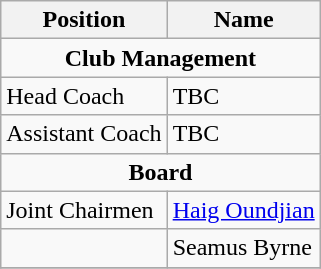<table class="wikitable sortable" style="text-align:center;">
<tr>
<th>Position</th>
<th>Name</th>
</tr>
<tr>
<td colspan="2"><strong>Club Management</strong></td>
</tr>
<tr>
<td align="left">Head Coach</td>
<td align="left">TBC</td>
</tr>
<tr>
<td align="left">Assistant Coach</td>
<td align="left">TBC</td>
</tr>
<tr>
<td colspan="2"><strong>Board</strong></td>
</tr>
<tr>
<td align="left">Joint Chairmen</td>
<td align="left"> <a href='#'>Haig Oundjian</a></td>
</tr>
<tr>
<td></td>
<td align="left"> Seamus Byrne</td>
</tr>
<tr>
</tr>
</table>
